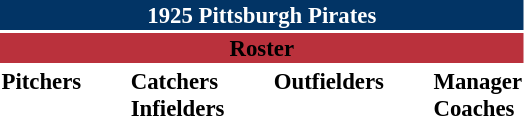<table class="toccolours" style="font-size: 95%;">
<tr>
<th colspan="10" style="background-color: #023465; color: white; text-align: center;">1925 Pittsburgh Pirates</th>
</tr>
<tr>
<td colspan="10" style="background-color: #ba313c; color: black; text-align: center;"><strong>Roster</strong></td>
</tr>
<tr>
<td valign="top"><strong>Pitchers</strong><br>









</td>
<td width="25px"></td>
<td valign="top"><strong>Catchers</strong><br>


<strong>Infielders</strong>








</td>
<td width="25px"></td>
<td valign="top"><strong>Outfielders</strong><br>



</td>
<td width="25px"></td>
<td valign="top"><strong>Manager</strong><br>
<strong>Coaches</strong>
</td>
</tr>
</table>
